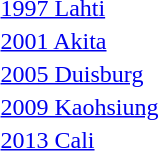<table>
<tr>
<td><a href='#'>1997 Lahti</a></td>
<td></td>
<td></td>
<td></td>
</tr>
<tr>
<td><a href='#'>2001 Akita</a></td>
<td></td>
<td></td>
<td></td>
</tr>
<tr>
<td><a href='#'>2005 Duisburg</a></td>
<td></td>
<td></td>
<td></td>
</tr>
<tr>
<td><a href='#'>2009 Kaohsiung</a></td>
<td></td>
<td></td>
<td></td>
</tr>
<tr>
<td><a href='#'>2013 Cali</a></td>
<td></td>
<td></td>
<td></td>
</tr>
</table>
